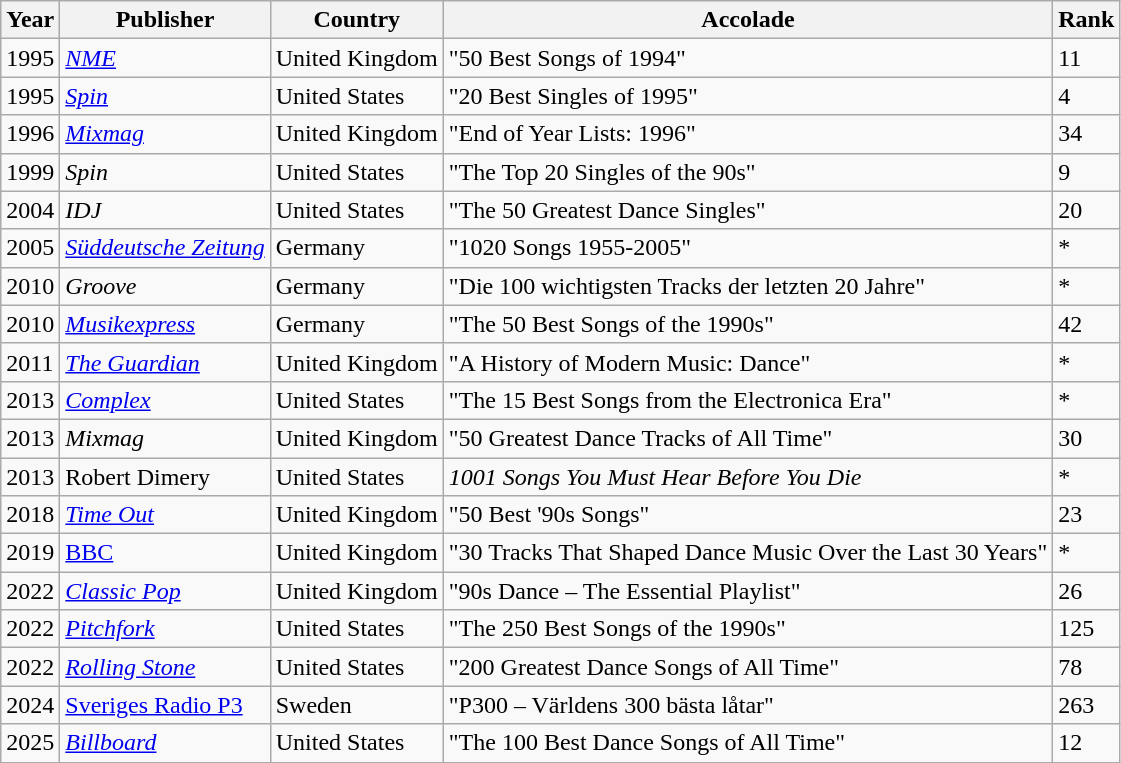<table class="wikitable sortable">
<tr>
<th>Year</th>
<th>Publisher</th>
<th>Country</th>
<th>Accolade</th>
<th>Rank</th>
</tr>
<tr>
<td>1995</td>
<td><em><a href='#'>NME</a></em></td>
<td>United Kingdom</td>
<td>"50 Best Songs of 1994"</td>
<td>11</td>
</tr>
<tr>
<td>1995</td>
<td><em><a href='#'>Spin</a></em></td>
<td>United States</td>
<td>"20 Best Singles of 1995"</td>
<td>4</td>
</tr>
<tr>
<td>1996</td>
<td><em><a href='#'>Mixmag</a></em></td>
<td>United Kingdom</td>
<td>"End of Year Lists: 1996"</td>
<td>34</td>
</tr>
<tr>
<td>1999</td>
<td><em>Spin</em></td>
<td>United States</td>
<td>"The Top 20 Singles of the 90s"</td>
<td>9</td>
</tr>
<tr>
<td>2004</td>
<td><em>IDJ</em></td>
<td>United States</td>
<td>"The 50 Greatest Dance Singles"</td>
<td>20</td>
</tr>
<tr>
<td>2005</td>
<td><em><a href='#'>Süddeutsche Zeitung</a></em></td>
<td>Germany</td>
<td>"1020 Songs 1955-2005"</td>
<td>*</td>
</tr>
<tr>
<td>2010</td>
<td><em>Groove</em></td>
<td>Germany</td>
<td>"Die 100 wichtigsten Tracks der letzten 20 Jahre"</td>
<td>*</td>
</tr>
<tr>
<td>2010</td>
<td><em><a href='#'>Musikexpress</a></em></td>
<td>Germany</td>
<td>"The 50 Best Songs of the 1990s"</td>
<td>42</td>
</tr>
<tr>
<td>2011</td>
<td><em><a href='#'>The Guardian</a></em></td>
<td>United Kingdom</td>
<td>"A History of Modern Music: Dance"</td>
<td>*</td>
</tr>
<tr>
<td>2013</td>
<td><em><a href='#'>Complex</a></em></td>
<td>United States</td>
<td>"The 15 Best Songs from the Electronica Era"</td>
<td>*</td>
</tr>
<tr>
<td>2013</td>
<td><em>Mixmag</em></td>
<td>United Kingdom</td>
<td>"50 Greatest Dance Tracks of All Time"</td>
<td>30</td>
</tr>
<tr>
<td>2013</td>
<td>Robert Dimery</td>
<td>United States</td>
<td><em>1001 Songs You Must Hear Before You Die</em></td>
<td>*</td>
</tr>
<tr>
<td>2018</td>
<td><em><a href='#'>Time Out</a></em></td>
<td>United Kingdom</td>
<td>"50 Best '90s Songs"</td>
<td>23</td>
</tr>
<tr>
<td>2019</td>
<td><a href='#'>BBC</a></td>
<td>United Kingdom</td>
<td>"30 Tracks That Shaped Dance Music Over the Last 30 Years"</td>
<td>*</td>
</tr>
<tr>
<td>2022</td>
<td><em><a href='#'>Classic Pop</a></em></td>
<td>United Kingdom</td>
<td>"90s Dance – The Essential Playlist"</td>
<td>26</td>
</tr>
<tr>
<td>2022</td>
<td><em><a href='#'>Pitchfork</a></em></td>
<td>United States</td>
<td>"The 250 Best Songs of the 1990s"</td>
<td>125</td>
</tr>
<tr>
<td>2022</td>
<td><em><a href='#'>Rolling Stone</a></em></td>
<td>United States</td>
<td>"200 Greatest Dance Songs of All Time"</td>
<td>78</td>
</tr>
<tr>
<td>2024</td>
<td><a href='#'>Sveriges Radio P3</a></td>
<td>Sweden</td>
<td>"P300 – Världens 300 bästa låtar"</td>
<td>263</td>
</tr>
<tr>
<td>2025</td>
<td><em><a href='#'>Billboard</a></em></td>
<td>United States</td>
<td>"The 100 Best Dance Songs of All Time"</td>
<td>12</td>
</tr>
</table>
